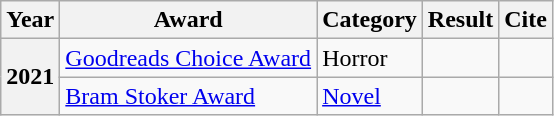<table class="wikitable">
<tr>
<th>Year</th>
<th>Award</th>
<th>Category</th>
<th>Result</th>
<th>Cite</th>
</tr>
<tr>
<th rowspan="2">2021</th>
<td><a href='#'>Goodreads Choice Award</a></td>
<td>Horror</td>
<td></td>
<td></td>
</tr>
<tr>
<td><a href='#'>Bram Stoker Award</a></td>
<td><a href='#'>Novel</a></td>
<td></td>
<td></td>
</tr>
</table>
